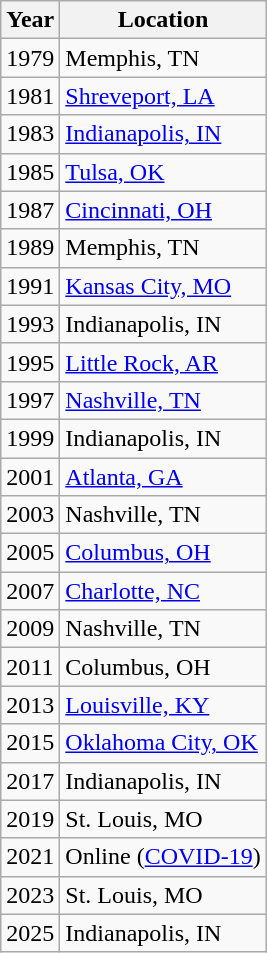<table class="wikitable">
<tr>
<th>Year</th>
<th>Location</th>
</tr>
<tr>
<td>1979</td>
<td>Memphis, TN</td>
</tr>
<tr>
<td>1981</td>
<td><a href='#'>Shreveport, LA</a></td>
</tr>
<tr>
<td>1983</td>
<td><a href='#'>Indianapolis, IN</a></td>
</tr>
<tr>
<td>1985</td>
<td><a href='#'>Tulsa, OK</a></td>
</tr>
<tr>
<td>1987</td>
<td><a href='#'>Cincinnati, OH</a></td>
</tr>
<tr>
<td>1989</td>
<td>Memphis, TN</td>
</tr>
<tr>
<td>1991</td>
<td><a href='#'>Kansas City, MO</a></td>
</tr>
<tr>
<td>1993</td>
<td>Indianapolis, IN</td>
</tr>
<tr>
<td>1995</td>
<td><a href='#'>Little Rock, AR</a></td>
</tr>
<tr>
<td>1997</td>
<td><a href='#'>Nashville, TN</a></td>
</tr>
<tr>
<td>1999</td>
<td>Indianapolis, IN</td>
</tr>
<tr>
<td>2001</td>
<td><a href='#'>Atlanta, GA</a></td>
</tr>
<tr>
<td>2003</td>
<td>Nashville, TN</td>
</tr>
<tr>
<td>2005</td>
<td><a href='#'>Columbus, OH</a></td>
</tr>
<tr>
<td>2007</td>
<td><a href='#'>Charlotte, NC</a></td>
</tr>
<tr>
<td>2009</td>
<td>Nashville, TN</td>
</tr>
<tr>
<td>2011</td>
<td>Columbus, OH</td>
</tr>
<tr>
<td>2013</td>
<td><a href='#'>Louisville, KY</a></td>
</tr>
<tr>
<td>2015</td>
<td><a href='#'>Oklahoma City, OK</a></td>
</tr>
<tr>
<td>2017</td>
<td>Indianapolis, IN</td>
</tr>
<tr>
<td>2019</td>
<td>St. Louis, MO</td>
</tr>
<tr>
<td>2021</td>
<td>Online (<a href='#'>COVID-19</a>)</td>
</tr>
<tr>
<td>2023</td>
<td>St. Louis, MO</td>
</tr>
<tr>
<td>2025</td>
<td>Indianapolis, IN</td>
</tr>
</table>
